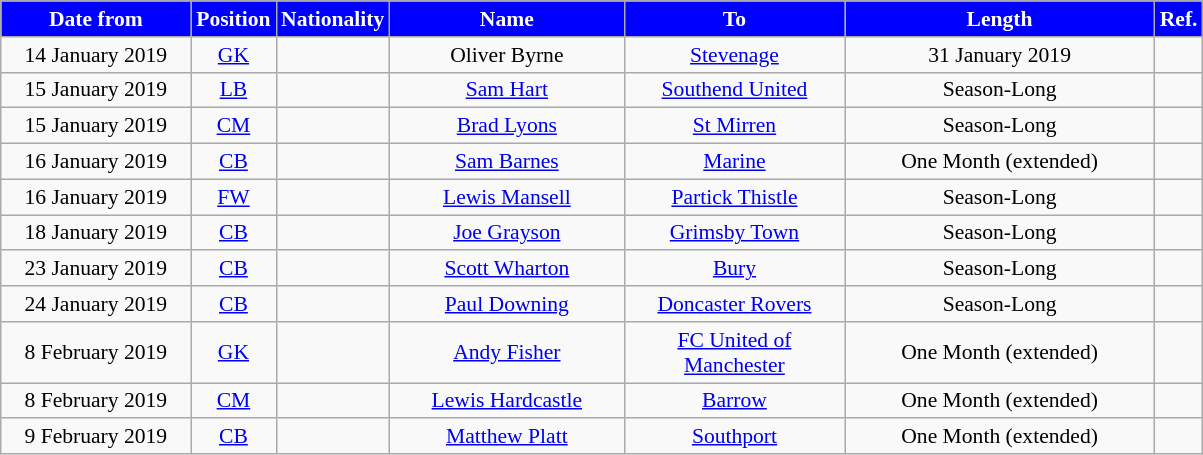<table class="wikitable"  style="text-align:center; font-size:90%; ">
<tr>
<th style="background:#0000FF; color:white; width:120px;">Date from</th>
<th style="background:#0000FF; color:white; width:50px;">Position</th>
<th style="background:#0000FF; color:white; width:50px;">Nationality</th>
<th style="background:#0000FF; color:white; width:150px;">Name</th>
<th style="background:#0000FF; color:white; width:140px;">To</th>
<th style="background:#0000FF; color:white; width:200px;">Length</th>
<th style="background:#0000FF; color:white; width:25px;">Ref.</th>
</tr>
<tr>
<td>14 January 2019</td>
<td><a href='#'>GK</a></td>
<td></td>
<td>Oliver Byrne</td>
<td><a href='#'>Stevenage</a></td>
<td>31 January 2019</td>
<td></td>
</tr>
<tr>
<td>15 January 2019</td>
<td><a href='#'>LB</a></td>
<td></td>
<td><a href='#'>Sam Hart</a></td>
<td><a href='#'>Southend United</a></td>
<td>Season-Long</td>
<td></td>
</tr>
<tr>
<td>15 January 2019</td>
<td><a href='#'>CM</a></td>
<td></td>
<td><a href='#'>Brad Lyons</a></td>
<td> <a href='#'>St Mirren</a></td>
<td>Season-Long</td>
<td></td>
</tr>
<tr>
<td>16 January 2019</td>
<td><a href='#'>CB</a></td>
<td></td>
<td><a href='#'>Sam Barnes</a></td>
<td><a href='#'>Marine</a></td>
<td>One  Month (extended)</td>
<td></td>
</tr>
<tr>
<td>16 January 2019</td>
<td><a href='#'>FW</a></td>
<td></td>
<td><a href='#'>Lewis Mansell</a></td>
<td> <a href='#'>Partick Thistle</a></td>
<td>Season-Long</td>
<td></td>
</tr>
<tr>
<td>18 January 2019</td>
<td><a href='#'>CB</a></td>
<td></td>
<td><a href='#'>Joe Grayson</a></td>
<td><a href='#'>Grimsby Town</a></td>
<td>Season-Long</td>
<td></td>
</tr>
<tr>
<td>23 January 2019</td>
<td><a href='#'>CB</a></td>
<td></td>
<td><a href='#'>Scott Wharton</a></td>
<td><a href='#'>Bury</a></td>
<td>Season-Long</td>
<td></td>
</tr>
<tr>
<td>24 January 2019</td>
<td><a href='#'>CB</a></td>
<td></td>
<td><a href='#'>Paul Downing</a></td>
<td><a href='#'>Doncaster Rovers</a></td>
<td>Season-Long</td>
<td></td>
</tr>
<tr>
<td>8 February 2019</td>
<td><a href='#'>GK</a></td>
<td></td>
<td><a href='#'>Andy Fisher</a></td>
<td><a href='#'>FC United of Manchester</a></td>
<td>One Month (extended)</td>
<td></td>
</tr>
<tr>
<td>8 February 2019</td>
<td><a href='#'>CM</a></td>
<td></td>
<td><a href='#'>Lewis Hardcastle</a></td>
<td><a href='#'>Barrow</a></td>
<td>One Month (extended)</td>
<td></td>
</tr>
<tr>
<td>9 February 2019</td>
<td><a href='#'>CB</a></td>
<td></td>
<td><a href='#'>Matthew Platt</a></td>
<td><a href='#'>Southport</a></td>
<td>One Month (extended)</td>
<td></td>
</tr>
</table>
